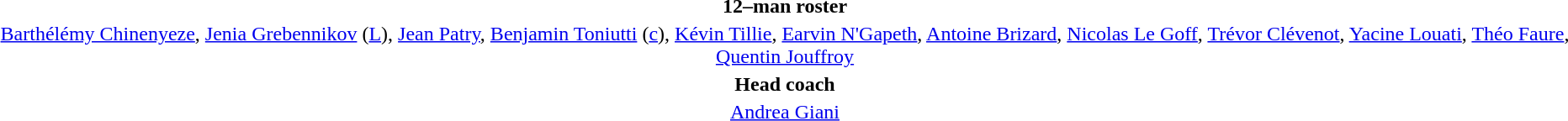<table style="text-align: center; margin-top:2em; margin-left: auto; margin-right:auto">
<tr>
<td><strong>12–man roster</strong></td>
</tr>
<tr>
<td><a href='#'>Barthélémy Chinenyeze</a>, <a href='#'>Jenia Grebennikov</a> (<a href='#'>L</a>), <a href='#'>Jean Patry</a>, <a href='#'>Benjamin Toniutti</a> (<a href='#'>c</a>), <a href='#'>Kévin Tillie</a>, <a href='#'>Earvin N'Gapeth</a>, <a href='#'>Antoine Brizard</a>, <a href='#'>Nicolas Le Goff</a>, <a href='#'>Trévor Clévenot</a>, <a href='#'>Yacine Louati</a>, <a href='#'>Théo Faure</a>, <a href='#'>Quentin Jouffroy</a></td>
</tr>
<tr>
<td><strong>Head coach</strong></td>
</tr>
<tr>
<td> <a href='#'>Andrea Giani</a></td>
</tr>
</table>
